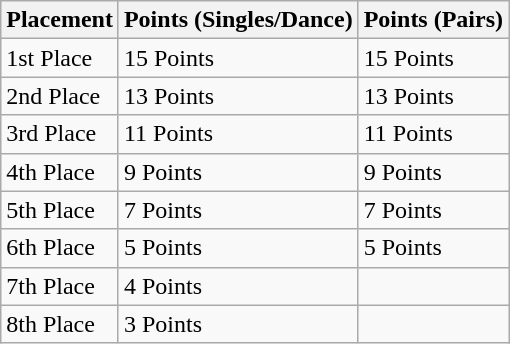<table class="wikitable">
<tr>
<th>Placement</th>
<th>Points (Singles/Dance)</th>
<th>Points (Pairs)</th>
</tr>
<tr>
<td>1st Place</td>
<td>15 Points</td>
<td>15 Points</td>
</tr>
<tr>
<td>2nd Place</td>
<td>13 Points</td>
<td>13 Points</td>
</tr>
<tr>
<td>3rd Place</td>
<td>11 Points</td>
<td>11 Points</td>
</tr>
<tr>
<td>4th Place</td>
<td>9 Points</td>
<td>9 Points</td>
</tr>
<tr>
<td>5th Place</td>
<td>7 Points</td>
<td>7 Points</td>
</tr>
<tr>
<td>6th Place</td>
<td>5 Points</td>
<td>5 Points</td>
</tr>
<tr>
<td>7th Place</td>
<td>4 Points</td>
<td></td>
</tr>
<tr>
<td>8th Place</td>
<td>3 Points</td>
<td></td>
</tr>
</table>
